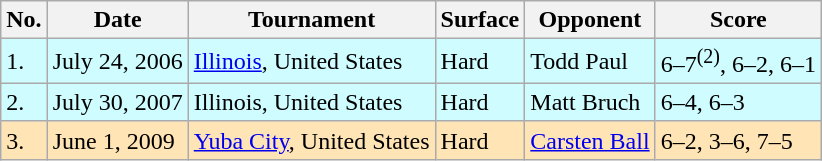<table class="wikitable">
<tr>
<th>No.</th>
<th>Date</th>
<th>Tournament</th>
<th>Surface</th>
<th>Opponent</th>
<th>Score</th>
</tr>
<tr bgcolor="CFFCFF">
<td>1.</td>
<td>July 24, 2006</td>
<td><a href='#'>Illinois</a>, United States</td>
<td>Hard</td>
<td> Todd Paul</td>
<td>6–7<sup>(2)</sup>, 6–2, 6–1</td>
</tr>
<tr bgcolor="CFFCFF">
<td>2.</td>
<td>July 30, 2007</td>
<td>Illinois, United States</td>
<td>Hard</td>
<td> Matt Bruch</td>
<td>6–4, 6–3</td>
</tr>
<tr bgcolor="moccasin">
<td>3.</td>
<td>June 1, 2009</td>
<td><a href='#'>Yuba City</a>, United States</td>
<td>Hard</td>
<td> <a href='#'>Carsten Ball</a></td>
<td>6–2, 3–6, 7–5</td>
</tr>
</table>
